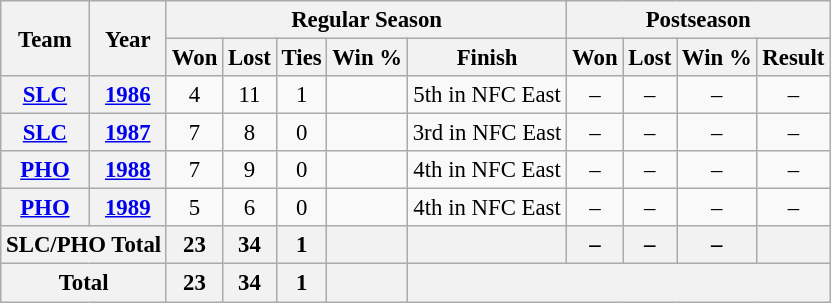<table class="wikitable" style="font-size: 95%; text-align:center;">
<tr>
<th rowspan="2">Team</th>
<th rowspan="2">Year</th>
<th colspan="5">Regular Season</th>
<th colspan="4">Postseason</th>
</tr>
<tr>
<th>Won</th>
<th>Lost</th>
<th>Ties</th>
<th>Win %</th>
<th>Finish</th>
<th>Won</th>
<th>Lost</th>
<th>Win %</th>
<th>Result</th>
</tr>
<tr>
<th><a href='#'>SLC</a></th>
<th><a href='#'>1986</a></th>
<td>4</td>
<td>11</td>
<td>1</td>
<td></td>
<td>5th in NFC East</td>
<td>–</td>
<td>–</td>
<td>–</td>
<td>–</td>
</tr>
<tr>
<th><a href='#'>SLC</a></th>
<th><a href='#'>1987</a></th>
<td>7</td>
<td>8</td>
<td>0</td>
<td></td>
<td>3rd in NFC East</td>
<td>–</td>
<td>–</td>
<td>–</td>
<td>–</td>
</tr>
<tr>
<th><a href='#'>PHO</a></th>
<th><a href='#'>1988</a></th>
<td>7</td>
<td>9</td>
<td>0</td>
<td></td>
<td>4th in NFC East</td>
<td>–</td>
<td>–</td>
<td>–</td>
<td>–</td>
</tr>
<tr>
<th><a href='#'>PHO</a></th>
<th><a href='#'>1989</a></th>
<td>5</td>
<td>6</td>
<td>0</td>
<td></td>
<td>4th in NFC East</td>
<td>–</td>
<td>–</td>
<td>–</td>
<td>–</td>
</tr>
<tr>
<th colspan="2">SLC/PHO Total</th>
<th>23</th>
<th>34</th>
<th>1</th>
<th></th>
<th></th>
<th>–</th>
<th>–</th>
<th>–</th>
<th></th>
</tr>
<tr>
<th colspan="2">Total</th>
<th>23</th>
<th>34</th>
<th>1</th>
<th></th>
<th colspan="5"></th>
</tr>
</table>
